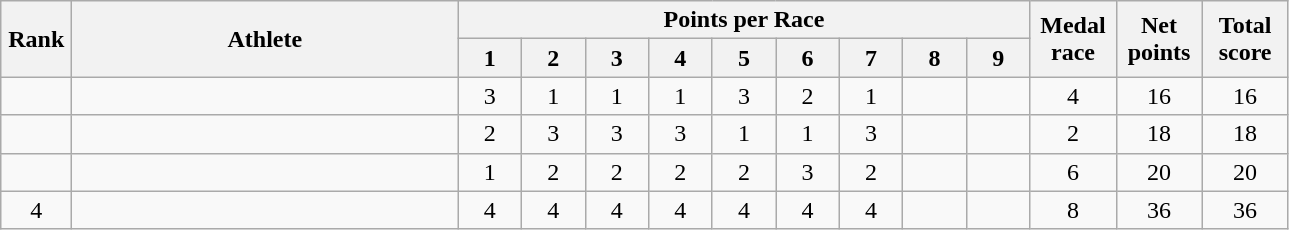<table | class="wikitable Sortable" style="text-align:center">
<tr>
<th rowspan="2" width=40>Rank</th>
<th rowspan="2" width=250>Athlete</th>
<th colspan="9">Points per Race</th>
<th rowspan="2" width=50>Medal race</th>
<th rowspan="2" width=50>Net points</th>
<th rowspan="2" width=50>Total score</th>
</tr>
<tr>
<th width=35>1</th>
<th width=35>2</th>
<th width=35>3</th>
<th width=35>4</th>
<th width=35>5</th>
<th width=35>6</th>
<th width=35>7</th>
<th width=35>8</th>
<th width=35>9</th>
</tr>
<tr>
<td></td>
<td align=left></td>
<td>3</td>
<td>1</td>
<td>1</td>
<td>1</td>
<td>3</td>
<td>2</td>
<td>1</td>
<td></td>
<td></td>
<td>4</td>
<td>16</td>
<td>16</td>
</tr>
<tr>
<td></td>
<td align=left></td>
<td>2</td>
<td>3</td>
<td>3</td>
<td>3</td>
<td>1</td>
<td>1</td>
<td>3</td>
<td></td>
<td></td>
<td>2</td>
<td>18</td>
<td>18</td>
</tr>
<tr>
<td></td>
<td align=left></td>
<td>1</td>
<td>2</td>
<td>2</td>
<td>2</td>
<td>2</td>
<td>3</td>
<td>2</td>
<td></td>
<td></td>
<td>6</td>
<td>20</td>
<td>20</td>
</tr>
<tr>
<td>4</td>
<td align=left></td>
<td>4</td>
<td>4</td>
<td>4</td>
<td>4</td>
<td>4</td>
<td>4</td>
<td>4</td>
<td></td>
<td></td>
<td>8</td>
<td>36</td>
<td>36</td>
</tr>
</table>
